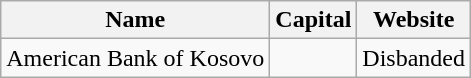<table class="wikitable sortable">
<tr>
<th>Name</th>
<th>Capital</th>
<th>Website</th>
</tr>
<tr>
<td>American Bank of Kosovo</td>
<td align="center"></td>
<td align="center">Disbanded</td>
</tr>
</table>
